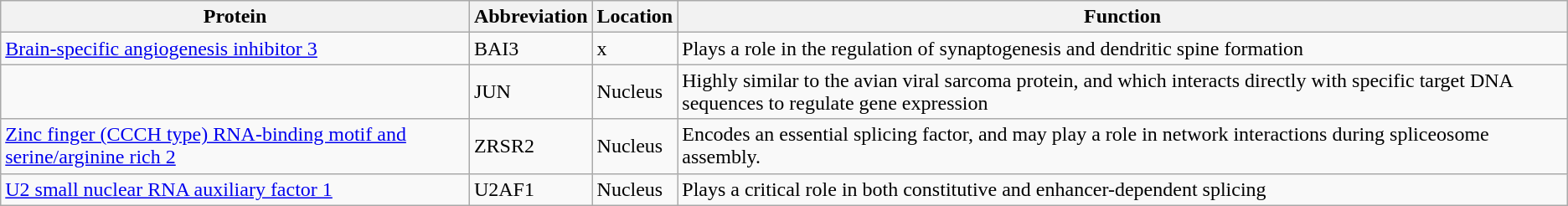<table class="wikitable">
<tr>
<th>Protein</th>
<th>Abbreviation</th>
<th>Location</th>
<th>Function</th>
</tr>
<tr>
<td><a href='#'>Brain-specific angiogenesis inhibitor 3</a></td>
<td>BAI3</td>
<td>x</td>
<td>Plays a role in the regulation of synaptogenesis and dendritic spine formation</td>
</tr>
<tr>
<td></td>
<td>JUN</td>
<td>Nucleus</td>
<td>Highly similar to the avian viral sarcoma protein, and which interacts directly with specific target DNA sequences to regulate gene expression</td>
</tr>
<tr>
<td><a href='#'>Zinc finger (CCCH type) RNA-binding motif and serine/arginine rich 2</a></td>
<td>ZRSR2</td>
<td>Nucleus</td>
<td>Encodes an essential splicing factor, and may play a role in network interactions during spliceosome assembly.</td>
</tr>
<tr>
<td><a href='#'>U2 small nuclear RNA auxiliary factor 1</a></td>
<td>U2AF1</td>
<td>Nucleus</td>
<td>Plays a critical role in both constitutive and enhancer-dependent splicing</td>
</tr>
</table>
